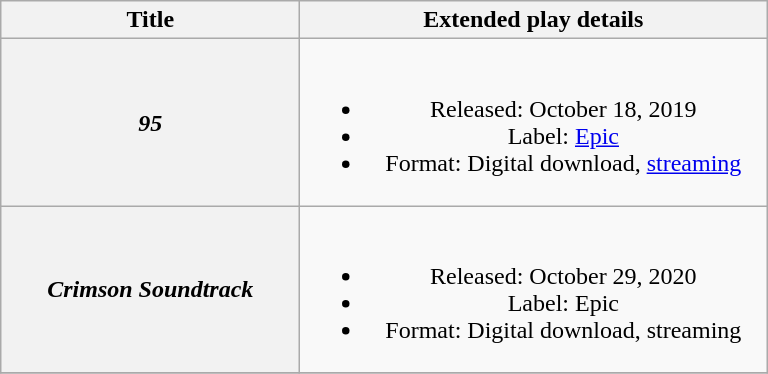<table class="wikitable plainrowheaders" style="text-align: center;">
<tr>
<th scope="col" style="width:12em;">Title</th>
<th scope="col" style="width:19em;">Extended play details</th>
</tr>
<tr>
<th scope="row"><em>95</em></th>
<td><br><ul><li>Released: October 18, 2019</li><li>Label: <a href='#'>Epic</a></li><li>Format: Digital download, <a href='#'>streaming</a></li></ul></td>
</tr>
<tr>
<th scope="row"><em>Crimson Soundtrack</em></th>
<td><br><ul><li>Released: October 29, 2020</li><li>Label: Epic</li><li>Format: Digital download, streaming</li></ul></td>
</tr>
<tr>
</tr>
</table>
